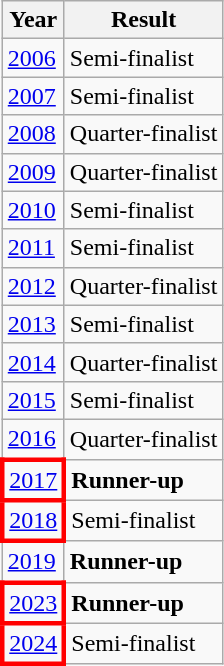<table class="wikitable">
<tr>
<th>Year</th>
<th>Result</th>
</tr>
<tr>
<td><a href='#'>2006</a></td>
<td> Semi-finalist</td>
</tr>
<tr>
<td><a href='#'>2007</a></td>
<td> Semi-finalist</td>
</tr>
<tr>
<td><a href='#'>2008</a></td>
<td>Quarter-finalist</td>
</tr>
<tr>
<td><a href='#'>2009</a></td>
<td>Quarter-finalist</td>
</tr>
<tr>
<td><a href='#'>2010</a></td>
<td> Semi-finalist</td>
</tr>
<tr>
<td><a href='#'>2011</a></td>
<td> Semi-finalist</td>
</tr>
<tr>
<td><a href='#'>2012</a></td>
<td>Quarter-finalist</td>
</tr>
<tr>
<td><a href='#'>2013</a></td>
<td> Semi-finalist</td>
</tr>
<tr>
<td><a href='#'>2014</a></td>
<td>Quarter-finalist</td>
</tr>
<tr>
<td><a href='#'>2015</a></td>
<td> Semi-finalist</td>
</tr>
<tr>
<td><a href='#'>2016</a></td>
<td>Quarter-finalist</td>
</tr>
<tr>
<td style="border: 3px solid red"><a href='#'>2017</a></td>
<td> <strong>Runner-up</strong></td>
</tr>
<tr>
<td style="border: 3px solid red"><a href='#'>2018</a></td>
<td> Semi-finalist</td>
</tr>
<tr>
<td><a href='#'>2019</a></td>
<td> <strong>Runner-up</strong></td>
</tr>
<tr>
<td style="border: 3px solid red"><a href='#'>2023</a></td>
<td> <strong>Runner-up</strong></td>
</tr>
<tr>
<td style="border: 3px solid red"><a href='#'>2024</a></td>
<td> Semi-finalist</td>
</tr>
</table>
